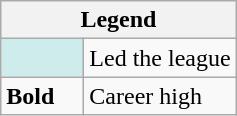<table class="wikitable mw-collapsible">
<tr>
<th colspan="2">Legend</th>
</tr>
<tr>
<td style="background:#cfecec; width:3em;"></td>
<td>Led the league</td>
</tr>
<tr>
<td><strong>Bold</strong></td>
<td>Career high</td>
</tr>
</table>
